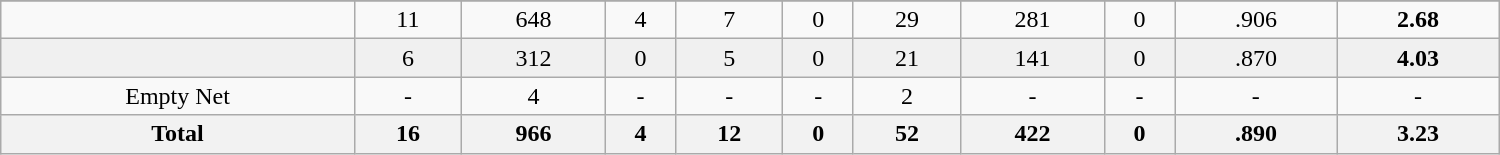<table class="wikitable sortable" width ="1000">
<tr align="center">
</tr>
<tr align="center" bgcolor="">
<td></td>
<td>11</td>
<td>648</td>
<td>4</td>
<td>7</td>
<td>0</td>
<td>29</td>
<td>281</td>
<td>0</td>
<td>.906</td>
<td><strong>2.68</strong></td>
</tr>
<tr align="center" bgcolor="f0f0f0">
<td></td>
<td>6</td>
<td>312</td>
<td>0</td>
<td>5</td>
<td>0</td>
<td>21</td>
<td>141</td>
<td>0</td>
<td>.870</td>
<td><strong>4.03</strong></td>
</tr>
<tr align="center" bgcolor="">
<td>Empty Net</td>
<td>-</td>
<td>4</td>
<td>-</td>
<td>-</td>
<td>-</td>
<td>2</td>
<td>-</td>
<td>-</td>
<td>-</td>
<td>-</td>
</tr>
<tr>
<th>Total</th>
<th>16</th>
<th>966</th>
<th>4</th>
<th>12</th>
<th>0</th>
<th>52</th>
<th>422</th>
<th>0</th>
<th>.890</th>
<th>3.23</th>
</tr>
</table>
